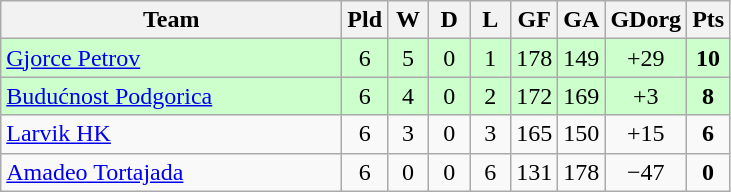<table class="wikitable" style="text-align:center">
<tr>
<th width=220>Team</th>
<th width=20>Pld</th>
<th width=20>W</th>
<th width=20>D</th>
<th width=20>L</th>
<th width=20>GF</th>
<th width=20>GA</th>
<th width=20>GDorg</th>
<th width=20>Pts</th>
</tr>
<tr bgcolor="#ccffcc">
<td align="left"> <a href='#'>Gjorce Petrov</a></td>
<td>6</td>
<td>5</td>
<td>0</td>
<td>1</td>
<td>178</td>
<td>149</td>
<td>+29</td>
<td><strong>10</strong></td>
</tr>
<tr bgcolor="#ccffcc">
<td align="left"> <a href='#'>Budućnost Podgorica</a></td>
<td>6</td>
<td>4</td>
<td>0</td>
<td>2</td>
<td>172</td>
<td>169</td>
<td>+3</td>
<td><strong>8</strong></td>
</tr>
<tr>
<td align="left"> <a href='#'>Larvik HK</a></td>
<td>6</td>
<td>3</td>
<td>0</td>
<td>3</td>
<td>165</td>
<td>150</td>
<td>+15</td>
<td><strong>6</strong></td>
</tr>
<tr>
<td align="left"> <a href='#'>Amadeo Tortajada</a></td>
<td>6</td>
<td>0</td>
<td>0</td>
<td>6</td>
<td>131</td>
<td>178</td>
<td>−47</td>
<td><strong>0</strong></td>
</tr>
</table>
